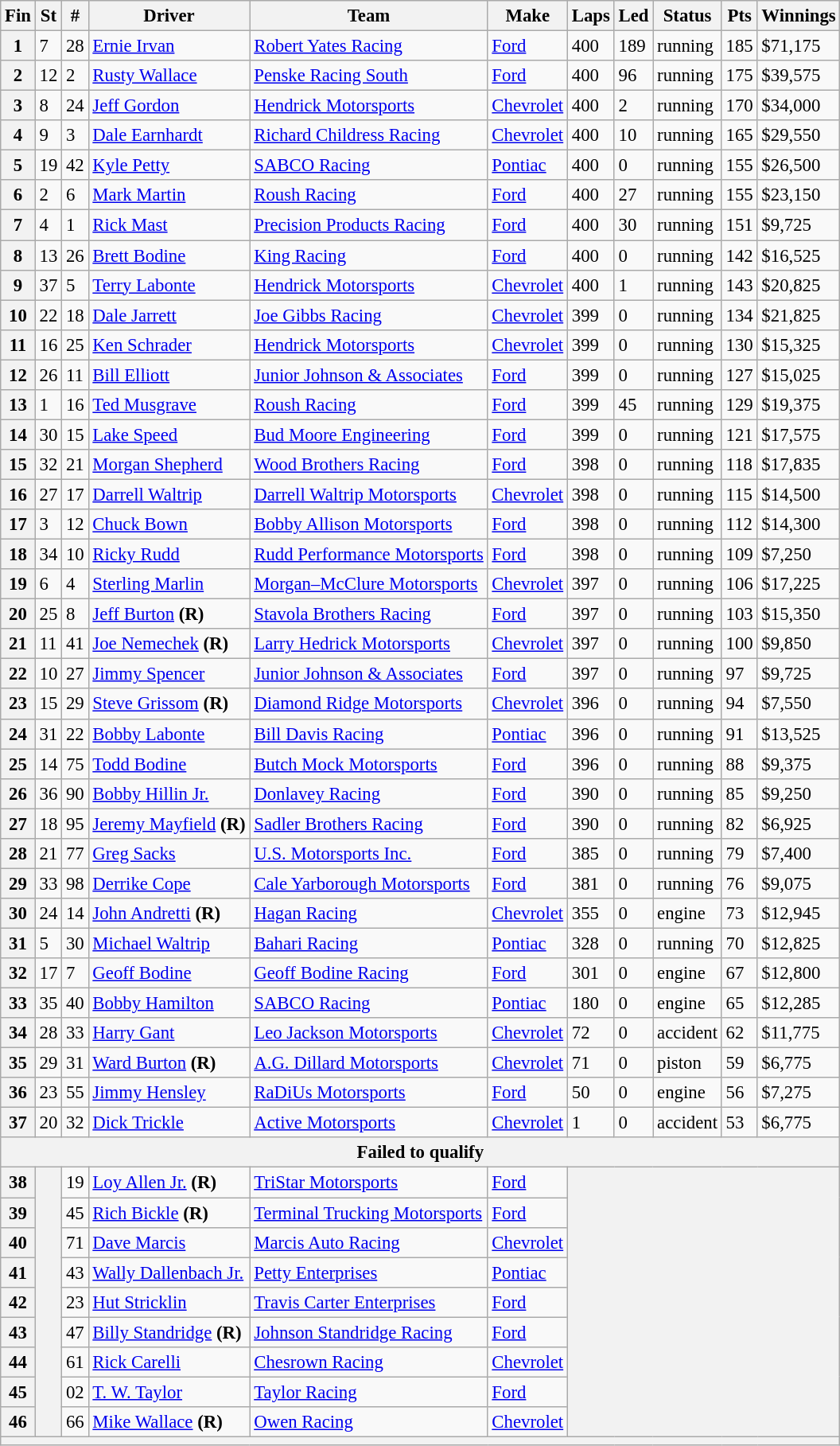<table class="wikitable" style="font-size:95%">
<tr>
<th>Fin</th>
<th>St</th>
<th>#</th>
<th>Driver</th>
<th>Team</th>
<th>Make</th>
<th>Laps</th>
<th>Led</th>
<th>Status</th>
<th>Pts</th>
<th>Winnings</th>
</tr>
<tr>
<th>1</th>
<td>7</td>
<td>28</td>
<td><a href='#'>Ernie Irvan</a></td>
<td><a href='#'>Robert Yates Racing</a></td>
<td><a href='#'>Ford</a></td>
<td>400</td>
<td>189</td>
<td>running</td>
<td>185</td>
<td>$71,175</td>
</tr>
<tr>
<th>2</th>
<td>12</td>
<td>2</td>
<td><a href='#'>Rusty Wallace</a></td>
<td><a href='#'>Penske Racing South</a></td>
<td><a href='#'>Ford</a></td>
<td>400</td>
<td>96</td>
<td>running</td>
<td>175</td>
<td>$39,575</td>
</tr>
<tr>
<th>3</th>
<td>8</td>
<td>24</td>
<td><a href='#'>Jeff Gordon</a></td>
<td><a href='#'>Hendrick Motorsports</a></td>
<td><a href='#'>Chevrolet</a></td>
<td>400</td>
<td>2</td>
<td>running</td>
<td>170</td>
<td>$34,000</td>
</tr>
<tr>
<th>4</th>
<td>9</td>
<td>3</td>
<td><a href='#'>Dale Earnhardt</a></td>
<td><a href='#'>Richard Childress Racing</a></td>
<td><a href='#'>Chevrolet</a></td>
<td>400</td>
<td>10</td>
<td>running</td>
<td>165</td>
<td>$29,550</td>
</tr>
<tr>
<th>5</th>
<td>19</td>
<td>42</td>
<td><a href='#'>Kyle Petty</a></td>
<td><a href='#'>SABCO Racing</a></td>
<td><a href='#'>Pontiac</a></td>
<td>400</td>
<td>0</td>
<td>running</td>
<td>155</td>
<td>$26,500</td>
</tr>
<tr>
<th>6</th>
<td>2</td>
<td>6</td>
<td><a href='#'>Mark Martin</a></td>
<td><a href='#'>Roush Racing</a></td>
<td><a href='#'>Ford</a></td>
<td>400</td>
<td>27</td>
<td>running</td>
<td>155</td>
<td>$23,150</td>
</tr>
<tr>
<th>7</th>
<td>4</td>
<td>1</td>
<td><a href='#'>Rick Mast</a></td>
<td><a href='#'>Precision Products Racing</a></td>
<td><a href='#'>Ford</a></td>
<td>400</td>
<td>30</td>
<td>running</td>
<td>151</td>
<td>$9,725</td>
</tr>
<tr>
<th>8</th>
<td>13</td>
<td>26</td>
<td><a href='#'>Brett Bodine</a></td>
<td><a href='#'>King Racing</a></td>
<td><a href='#'>Ford</a></td>
<td>400</td>
<td>0</td>
<td>running</td>
<td>142</td>
<td>$16,525</td>
</tr>
<tr>
<th>9</th>
<td>37</td>
<td>5</td>
<td><a href='#'>Terry Labonte</a></td>
<td><a href='#'>Hendrick Motorsports</a></td>
<td><a href='#'>Chevrolet</a></td>
<td>400</td>
<td>1</td>
<td>running</td>
<td>143</td>
<td>$20,825</td>
</tr>
<tr>
<th>10</th>
<td>22</td>
<td>18</td>
<td><a href='#'>Dale Jarrett</a></td>
<td><a href='#'>Joe Gibbs Racing</a></td>
<td><a href='#'>Chevrolet</a></td>
<td>399</td>
<td>0</td>
<td>running</td>
<td>134</td>
<td>$21,825</td>
</tr>
<tr>
<th>11</th>
<td>16</td>
<td>25</td>
<td><a href='#'>Ken Schrader</a></td>
<td><a href='#'>Hendrick Motorsports</a></td>
<td><a href='#'>Chevrolet</a></td>
<td>399</td>
<td>0</td>
<td>running</td>
<td>130</td>
<td>$15,325</td>
</tr>
<tr>
<th>12</th>
<td>26</td>
<td>11</td>
<td><a href='#'>Bill Elliott</a></td>
<td><a href='#'>Junior Johnson & Associates</a></td>
<td><a href='#'>Ford</a></td>
<td>399</td>
<td>0</td>
<td>running</td>
<td>127</td>
<td>$15,025</td>
</tr>
<tr>
<th>13</th>
<td>1</td>
<td>16</td>
<td><a href='#'>Ted Musgrave</a></td>
<td><a href='#'>Roush Racing</a></td>
<td><a href='#'>Ford</a></td>
<td>399</td>
<td>45</td>
<td>running</td>
<td>129</td>
<td>$19,375</td>
</tr>
<tr>
<th>14</th>
<td>30</td>
<td>15</td>
<td><a href='#'>Lake Speed</a></td>
<td><a href='#'>Bud Moore Engineering</a></td>
<td><a href='#'>Ford</a></td>
<td>399</td>
<td>0</td>
<td>running</td>
<td>121</td>
<td>$17,575</td>
</tr>
<tr>
<th>15</th>
<td>32</td>
<td>21</td>
<td><a href='#'>Morgan Shepherd</a></td>
<td><a href='#'>Wood Brothers Racing</a></td>
<td><a href='#'>Ford</a></td>
<td>398</td>
<td>0</td>
<td>running</td>
<td>118</td>
<td>$17,835</td>
</tr>
<tr>
<th>16</th>
<td>27</td>
<td>17</td>
<td><a href='#'>Darrell Waltrip</a></td>
<td><a href='#'>Darrell Waltrip Motorsports</a></td>
<td><a href='#'>Chevrolet</a></td>
<td>398</td>
<td>0</td>
<td>running</td>
<td>115</td>
<td>$14,500</td>
</tr>
<tr>
<th>17</th>
<td>3</td>
<td>12</td>
<td><a href='#'>Chuck Bown</a></td>
<td><a href='#'>Bobby Allison Motorsports</a></td>
<td><a href='#'>Ford</a></td>
<td>398</td>
<td>0</td>
<td>running</td>
<td>112</td>
<td>$14,300</td>
</tr>
<tr>
<th>18</th>
<td>34</td>
<td>10</td>
<td><a href='#'>Ricky Rudd</a></td>
<td><a href='#'>Rudd Performance Motorsports</a></td>
<td><a href='#'>Ford</a></td>
<td>398</td>
<td>0</td>
<td>running</td>
<td>109</td>
<td>$7,250</td>
</tr>
<tr>
<th>19</th>
<td>6</td>
<td>4</td>
<td><a href='#'>Sterling Marlin</a></td>
<td><a href='#'>Morgan–McClure Motorsports</a></td>
<td><a href='#'>Chevrolet</a></td>
<td>397</td>
<td>0</td>
<td>running</td>
<td>106</td>
<td>$17,225</td>
</tr>
<tr>
<th>20</th>
<td>25</td>
<td>8</td>
<td><a href='#'>Jeff Burton</a> <strong>(R)</strong></td>
<td><a href='#'>Stavola Brothers Racing</a></td>
<td><a href='#'>Ford</a></td>
<td>397</td>
<td>0</td>
<td>running</td>
<td>103</td>
<td>$15,350</td>
</tr>
<tr>
<th>21</th>
<td>11</td>
<td>41</td>
<td><a href='#'>Joe Nemechek</a> <strong>(R)</strong></td>
<td><a href='#'>Larry Hedrick Motorsports</a></td>
<td><a href='#'>Chevrolet</a></td>
<td>397</td>
<td>0</td>
<td>running</td>
<td>100</td>
<td>$9,850</td>
</tr>
<tr>
<th>22</th>
<td>10</td>
<td>27</td>
<td><a href='#'>Jimmy Spencer</a></td>
<td><a href='#'>Junior Johnson & Associates</a></td>
<td><a href='#'>Ford</a></td>
<td>397</td>
<td>0</td>
<td>running</td>
<td>97</td>
<td>$9,725</td>
</tr>
<tr>
<th>23</th>
<td>15</td>
<td>29</td>
<td><a href='#'>Steve Grissom</a> <strong>(R)</strong></td>
<td><a href='#'>Diamond Ridge Motorsports</a></td>
<td><a href='#'>Chevrolet</a></td>
<td>396</td>
<td>0</td>
<td>running</td>
<td>94</td>
<td>$7,550</td>
</tr>
<tr>
<th>24</th>
<td>31</td>
<td>22</td>
<td><a href='#'>Bobby Labonte</a></td>
<td><a href='#'>Bill Davis Racing</a></td>
<td><a href='#'>Pontiac</a></td>
<td>396</td>
<td>0</td>
<td>running</td>
<td>91</td>
<td>$13,525</td>
</tr>
<tr>
<th>25</th>
<td>14</td>
<td>75</td>
<td><a href='#'>Todd Bodine</a></td>
<td><a href='#'>Butch Mock Motorsports</a></td>
<td><a href='#'>Ford</a></td>
<td>396</td>
<td>0</td>
<td>running</td>
<td>88</td>
<td>$9,375</td>
</tr>
<tr>
<th>26</th>
<td>36</td>
<td>90</td>
<td><a href='#'>Bobby Hillin Jr.</a></td>
<td><a href='#'>Donlavey Racing</a></td>
<td><a href='#'>Ford</a></td>
<td>390</td>
<td>0</td>
<td>running</td>
<td>85</td>
<td>$9,250</td>
</tr>
<tr>
<th>27</th>
<td>18</td>
<td>95</td>
<td><a href='#'>Jeremy Mayfield</a> <strong>(R)</strong></td>
<td><a href='#'>Sadler Brothers Racing</a></td>
<td><a href='#'>Ford</a></td>
<td>390</td>
<td>0</td>
<td>running</td>
<td>82</td>
<td>$6,925</td>
</tr>
<tr>
<th>28</th>
<td>21</td>
<td>77</td>
<td><a href='#'>Greg Sacks</a></td>
<td><a href='#'>U.S. Motorsports Inc.</a></td>
<td><a href='#'>Ford</a></td>
<td>385</td>
<td>0</td>
<td>running</td>
<td>79</td>
<td>$7,400</td>
</tr>
<tr>
<th>29</th>
<td>33</td>
<td>98</td>
<td><a href='#'>Derrike Cope</a></td>
<td><a href='#'>Cale Yarborough Motorsports</a></td>
<td><a href='#'>Ford</a></td>
<td>381</td>
<td>0</td>
<td>running</td>
<td>76</td>
<td>$9,075</td>
</tr>
<tr>
<th>30</th>
<td>24</td>
<td>14</td>
<td><a href='#'>John Andretti</a> <strong>(R)</strong></td>
<td><a href='#'>Hagan Racing</a></td>
<td><a href='#'>Chevrolet</a></td>
<td>355</td>
<td>0</td>
<td>engine</td>
<td>73</td>
<td>$12,945</td>
</tr>
<tr>
<th>31</th>
<td>5</td>
<td>30</td>
<td><a href='#'>Michael Waltrip</a></td>
<td><a href='#'>Bahari Racing</a></td>
<td><a href='#'>Pontiac</a></td>
<td>328</td>
<td>0</td>
<td>running</td>
<td>70</td>
<td>$12,825</td>
</tr>
<tr>
<th>32</th>
<td>17</td>
<td>7</td>
<td><a href='#'>Geoff Bodine</a></td>
<td><a href='#'>Geoff Bodine Racing</a></td>
<td><a href='#'>Ford</a></td>
<td>301</td>
<td>0</td>
<td>engine</td>
<td>67</td>
<td>$12,800</td>
</tr>
<tr>
<th>33</th>
<td>35</td>
<td>40</td>
<td><a href='#'>Bobby Hamilton</a></td>
<td><a href='#'>SABCO Racing</a></td>
<td><a href='#'>Pontiac</a></td>
<td>180</td>
<td>0</td>
<td>engine</td>
<td>65</td>
<td>$12,285</td>
</tr>
<tr>
<th>34</th>
<td>28</td>
<td>33</td>
<td><a href='#'>Harry Gant</a></td>
<td><a href='#'>Leo Jackson Motorsports</a></td>
<td><a href='#'>Chevrolet</a></td>
<td>72</td>
<td>0</td>
<td>accident</td>
<td>62</td>
<td>$11,775</td>
</tr>
<tr>
<th>35</th>
<td>29</td>
<td>31</td>
<td><a href='#'>Ward Burton</a> <strong>(R)</strong></td>
<td><a href='#'>A.G. Dillard Motorsports</a></td>
<td><a href='#'>Chevrolet</a></td>
<td>71</td>
<td>0</td>
<td>piston</td>
<td>59</td>
<td>$6,775</td>
</tr>
<tr>
<th>36</th>
<td>23</td>
<td>55</td>
<td><a href='#'>Jimmy Hensley</a></td>
<td><a href='#'>RaDiUs Motorsports</a></td>
<td><a href='#'>Ford</a></td>
<td>50</td>
<td>0</td>
<td>engine</td>
<td>56</td>
<td>$7,275</td>
</tr>
<tr>
<th>37</th>
<td>20</td>
<td>32</td>
<td><a href='#'>Dick Trickle</a></td>
<td><a href='#'>Active Motorsports</a></td>
<td><a href='#'>Chevrolet</a></td>
<td>1</td>
<td>0</td>
<td>accident</td>
<td>53</td>
<td>$6,775</td>
</tr>
<tr>
<th colspan="11">Failed to qualify</th>
</tr>
<tr>
<th>38</th>
<th rowspan="9"></th>
<td>19</td>
<td><a href='#'>Loy Allen Jr.</a> <strong>(R)</strong></td>
<td><a href='#'>TriStar Motorsports</a></td>
<td><a href='#'>Ford</a></td>
<th colspan="5" rowspan="9"></th>
</tr>
<tr>
<th>39</th>
<td>45</td>
<td><a href='#'>Rich Bickle</a> <strong>(R)</strong></td>
<td><a href='#'>Terminal Trucking Motorsports</a></td>
<td><a href='#'>Ford</a></td>
</tr>
<tr>
<th>40</th>
<td>71</td>
<td><a href='#'>Dave Marcis</a></td>
<td><a href='#'>Marcis Auto Racing</a></td>
<td><a href='#'>Chevrolet</a></td>
</tr>
<tr>
<th>41</th>
<td>43</td>
<td><a href='#'>Wally Dallenbach Jr.</a></td>
<td><a href='#'>Petty Enterprises</a></td>
<td><a href='#'>Pontiac</a></td>
</tr>
<tr>
<th>42</th>
<td>23</td>
<td><a href='#'>Hut Stricklin</a></td>
<td><a href='#'>Travis Carter Enterprises</a></td>
<td><a href='#'>Ford</a></td>
</tr>
<tr>
<th>43</th>
<td>47</td>
<td><a href='#'>Billy Standridge</a> <strong>(R)</strong></td>
<td><a href='#'>Johnson Standridge Racing</a></td>
<td><a href='#'>Ford</a></td>
</tr>
<tr>
<th>44</th>
<td>61</td>
<td><a href='#'>Rick Carelli</a></td>
<td><a href='#'>Chesrown Racing</a></td>
<td><a href='#'>Chevrolet</a></td>
</tr>
<tr>
<th>45</th>
<td>02</td>
<td><a href='#'>T. W. Taylor</a></td>
<td><a href='#'>Taylor Racing</a></td>
<td><a href='#'>Ford</a></td>
</tr>
<tr>
<th>46</th>
<td>66</td>
<td><a href='#'>Mike Wallace</a> <strong>(R)</strong></td>
<td><a href='#'>Owen Racing</a></td>
<td><a href='#'>Chevrolet</a></td>
</tr>
<tr>
<th colspan="11"></th>
</tr>
</table>
